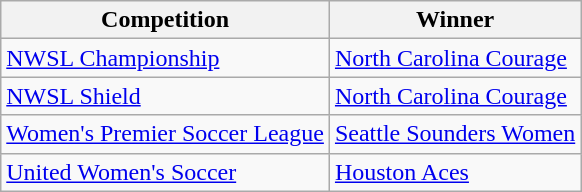<table class="wikitable">
<tr>
<th>Competition</th>
<th>Winner</th>
</tr>
<tr>
<td><a href='#'>NWSL Championship</a></td>
<td><a href='#'>North Carolina Courage</a></td>
</tr>
<tr>
<td><a href='#'>NWSL Shield</a></td>
<td><a href='#'>North Carolina Courage</a></td>
</tr>
<tr>
<td><a href='#'>Women's Premier Soccer League</a></td>
<td><a href='#'>Seattle Sounders Women</a></td>
</tr>
<tr>
<td><a href='#'>United Women's Soccer</a></td>
<td><a href='#'>Houston Aces</a></td>
</tr>
</table>
